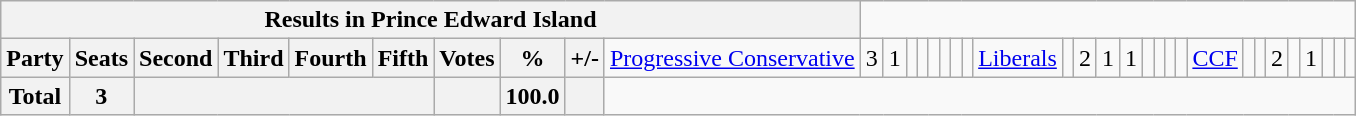<table class="wikitable">
<tr>
<th colspan=11>Results in Prince Edward Island</th>
</tr>
<tr>
<th colspan=2>Party</th>
<th>Seats</th>
<th>Second</th>
<th>Third</th>
<th>Fourth</th>
<th>Fifth</th>
<th>Votes</th>
<th>%</th>
<th>+/-<br></th>
<td><a href='#'>Progressive Conservative</a></td>
<td align="right">3</td>
<td align="right">1</td>
<td align="right"></td>
<td align="right"></td>
<td align="right"></td>
<td align="right"></td>
<td align="right"></td>
<td align="right"><br></td>
<td><a href='#'>Liberals</a></td>
<td align="right"></td>
<td align="right">2</td>
<td align="right">1</td>
<td align="right">1</td>
<td align="right"></td>
<td align="right"></td>
<td align="right"></td>
<td align="right"><br></td>
<td><a href='#'>CCF</a></td>
<td align="right"></td>
<td align="right"></td>
<td align="right">2</td>
<td align="right"></td>
<td align="right">1</td>
<td align="right"></td>
<td align="right"></td>
<td align="right"></td>
</tr>
<tr>
<th colspan="2">Total</th>
<th>3</th>
<th colspan="4"></th>
<th></th>
<th>100.0</th>
<th></th>
</tr>
</table>
